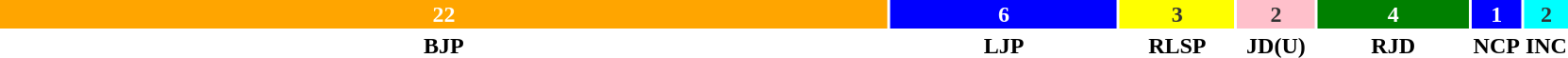<table style="width:88%; text-align:center;">
<tr style="color:white;">
<td style="background:orange; width:59%;"><strong>22</strong></td>
<td style="background:blue; width:15%;"><strong>6</strong></td>
<td style="background:yellow; color:#333; width:7.5%;"><strong>3</strong></td>
<td style="background:pink; color:#333; width:5%;"><strong>2</strong></td>
<td style="background:green; width:10%;"><strong>4</strong></td>
<td style="background:blue; width:2.5%;"><strong>1</strong></td>
<td style="background:aqua;color:#333; width:5%;"><strong>2</strong></td>
</tr>
<tr>
<td><span><strong>BJP</strong></span></td>
<td><span><strong>LJP</strong></span></td>
<td><span><strong>RLSP</strong></span></td>
<td><span><strong>JD(U)</strong></span></td>
<td><span><strong>RJD</strong></span></td>
<td><span><strong>NCP</strong></span></td>
<td><span><strong>INC</strong></span></td>
</tr>
</table>
